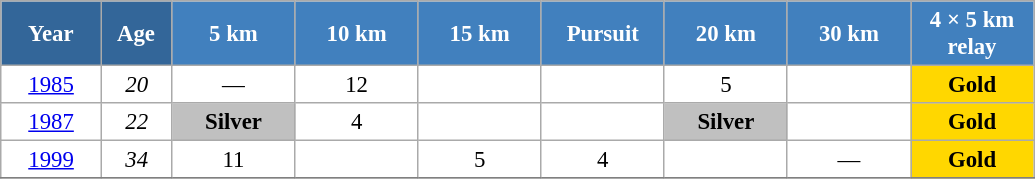<table class="wikitable" style="font-size:95%; text-align:center; border:grey solid 1px; border-collapse:collapse; background:#ffffff;">
<tr>
<th style="background-color:#369; color:white; width:60px;"> Year </th>
<th style="background-color:#369; color:white; width:40px;"> Age </th>
<th style="background-color:#4180be; color:white; width:75px;"> 5 km </th>
<th style="background-color:#4180be; color:white; width:75px;"> 10 km </th>
<th style="background-color:#4180be; color:white; width:75px;"> 15 km </th>
<th style="background-color:#4180be; color:white; width:75px;"> Pursuit </th>
<th style="background-color:#4180be; color:white; width:75px;"> 20 km </th>
<th style="background-color:#4180be; color:white; width:75px;"> 30 km </th>
<th style="background-color:#4180be; color:white; width:75px;"> 4 × 5 km <br> relay </th>
</tr>
<tr>
<td><a href='#'>1985</a></td>
<td><em>20</em></td>
<td>—</td>
<td>12</td>
<td></td>
<td></td>
<td>5</td>
<td></td>
<td style="background:gold;"><strong>Gold</strong></td>
</tr>
<tr>
<td><a href='#'>1987</a></td>
<td><em>22</em></td>
<td style="background:silver;"><strong>Silver</strong></td>
<td>4</td>
<td></td>
<td></td>
<td style="background:silver;"><strong>Silver</strong></td>
<td></td>
<td style="background:gold;"><strong>Gold</strong></td>
</tr>
<tr>
<td><a href='#'>1999</a></td>
<td><em>34</em></td>
<td>11</td>
<td></td>
<td>5</td>
<td>4</td>
<td></td>
<td>—</td>
<td style="background:gold;"><strong>Gold</strong></td>
</tr>
<tr>
</tr>
</table>
